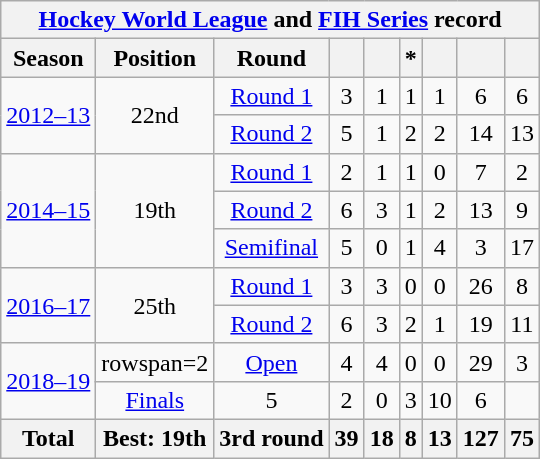<table class="wikitable" style="text-align: center;">
<tr>
<th colspan=9><a href='#'>Hockey World League</a> and <a href='#'>FIH Series</a> record</th>
</tr>
<tr>
<th>Season</th>
<th>Position</th>
<th>Round</th>
<th></th>
<th></th>
<th> *</th>
<th></th>
<th></th>
<th></th>
</tr>
<tr>
<td rowspan=2><a href='#'>2012–13</a></td>
<td rowspan=2>22nd</td>
<td><a href='#'>Round 1</a></td>
<td>3</td>
<td>1</td>
<td>1</td>
<td>1</td>
<td>6</td>
<td>6</td>
</tr>
<tr>
<td><a href='#'>Round 2</a></td>
<td>5</td>
<td>1</td>
<td>2</td>
<td>2</td>
<td>14</td>
<td>13</td>
</tr>
<tr>
<td rowspan=3><a href='#'>2014–15</a></td>
<td rowspan=3>19th</td>
<td><a href='#'>Round 1</a></td>
<td>2</td>
<td>1</td>
<td>1</td>
<td>0</td>
<td>7</td>
<td>2</td>
</tr>
<tr>
<td><a href='#'>Round 2</a></td>
<td>6</td>
<td>3</td>
<td>1</td>
<td>2</td>
<td>13</td>
<td>9</td>
</tr>
<tr>
<td><a href='#'>Semifinal</a></td>
<td>5</td>
<td>0</td>
<td>1</td>
<td>4</td>
<td>3</td>
<td>17</td>
</tr>
<tr>
<td rowspan=2><a href='#'>2016–17</a></td>
<td rowspan=2>25th</td>
<td><a href='#'>Round 1</a></td>
<td>3</td>
<td>3</td>
<td>0</td>
<td>0</td>
<td>26</td>
<td>8</td>
</tr>
<tr>
<td><a href='#'>Round 2</a></td>
<td>6</td>
<td>3</td>
<td>2</td>
<td>1</td>
<td>19</td>
<td>11</td>
</tr>
<tr>
<td rowspan=2><a href='#'>2018–19</a></td>
<td>rowspan=2 </td>
<td><a href='#'>Open</a></td>
<td>4</td>
<td>4</td>
<td>0</td>
<td>0</td>
<td>29</td>
<td>3</td>
</tr>
<tr>
<td><a href='#'>Finals</a></td>
<td>5</td>
<td>2</td>
<td>0</td>
<td>3</td>
<td>10</td>
<td>6</td>
</tr>
<tr>
<th>Total</th>
<th>Best: 19th</th>
<th>3rd round</th>
<th>39</th>
<th>18</th>
<th>8</th>
<th>13</th>
<th>127</th>
<th>75</th>
</tr>
</table>
